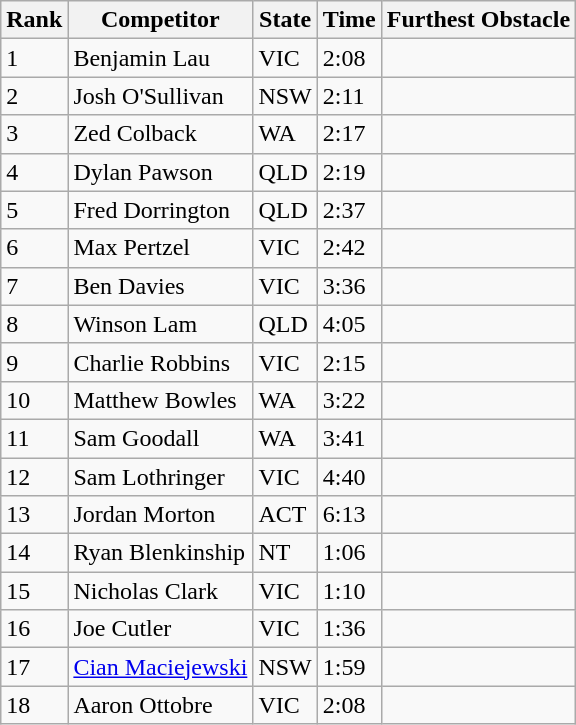<table class="wikitable sortable mw-collapsible">
<tr>
<th>Rank</th>
<th>Competitor</th>
<th>State</th>
<th>Time</th>
<th>Furthest Obstacle</th>
</tr>
<tr>
<td>1</td>
<td>Benjamin Lau</td>
<td>VIC</td>
<td>2:08</td>
<td></td>
</tr>
<tr>
<td>2</td>
<td>Josh O'Sullivan</td>
<td>NSW</td>
<td>2:11</td>
<td></td>
</tr>
<tr>
<td>3</td>
<td>Zed Colback</td>
<td>WA</td>
<td>2:17</td>
<td></td>
</tr>
<tr>
<td>4</td>
<td>Dylan Pawson</td>
<td>QLD</td>
<td>2:19</td>
<td></td>
</tr>
<tr>
<td>5</td>
<td>Fred Dorrington</td>
<td>QLD</td>
<td>2:37</td>
<td></td>
</tr>
<tr>
<td>6</td>
<td>Max Pertzel</td>
<td>VIC</td>
<td>2:42</td>
<td></td>
</tr>
<tr>
<td>7</td>
<td>Ben Davies</td>
<td>VIC</td>
<td>3:36</td>
<td></td>
</tr>
<tr>
<td>8</td>
<td>Winson Lam</td>
<td>QLD</td>
<td>4:05</td>
<td></td>
</tr>
<tr>
<td>9</td>
<td>Charlie Robbins</td>
<td>VIC</td>
<td>2:15</td>
<td></td>
</tr>
<tr>
<td>10</td>
<td>Matthew Bowles</td>
<td>WA</td>
<td>3:22</td>
<td></td>
</tr>
<tr>
<td>11</td>
<td>Sam Goodall</td>
<td>WA</td>
<td>3:41</td>
<td></td>
</tr>
<tr>
<td>12</td>
<td>Sam Lothringer</td>
<td>VIC</td>
<td>4:40</td>
<td></td>
</tr>
<tr>
<td>13</td>
<td>Jordan Morton</td>
<td>ACT</td>
<td>6:13</td>
<td></td>
</tr>
<tr>
<td>14</td>
<td>Ryan Blenkinship</td>
<td>NT</td>
<td>1:06</td>
<td></td>
</tr>
<tr>
<td>15</td>
<td>Nicholas Clark</td>
<td>VIC</td>
<td>1:10</td>
<td></td>
</tr>
<tr>
<td>16</td>
<td>Joe Cutler</td>
<td>VIC</td>
<td>1:36</td>
<td></td>
</tr>
<tr>
<td>17</td>
<td><a href='#'>Cian Maciejewski</a></td>
<td>NSW</td>
<td>1:59</td>
<td></td>
</tr>
<tr>
<td>18</td>
<td>Aaron Ottobre</td>
<td>VIC</td>
<td>2:08</td>
<td></td>
</tr>
</table>
